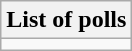<table class="wikitable collapsible collapsed">
<tr>
<th>List of polls</th>
</tr>
<tr>
<td></td>
</tr>
</table>
